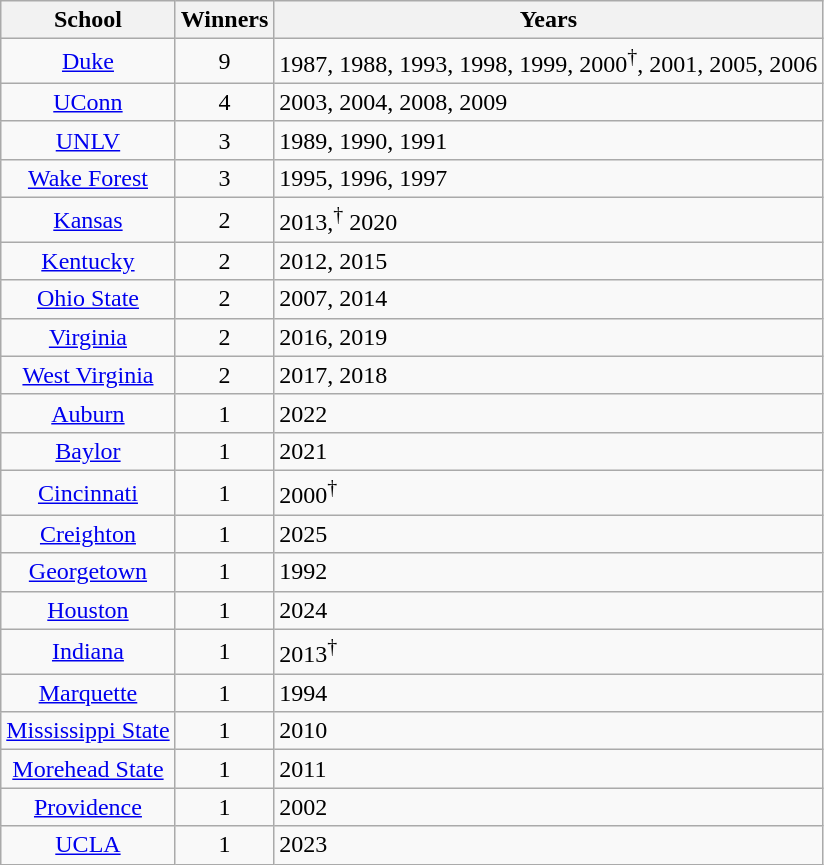<table class="wikitable" style="text-align:center;">
<tr>
<th>School</th>
<th>Winners</th>
<th>Years</th>
</tr>
<tr>
<td><a href='#'>Duke</a></td>
<td>9</td>
<td align=left>1987, 1988, 1993, 1998, 1999, 2000<sup>†</sup>, 2001, 2005, 2006</td>
</tr>
<tr>
<td><a href='#'>UConn</a></td>
<td>4</td>
<td align=left>2003, 2004, 2008, 2009</td>
</tr>
<tr>
<td><a href='#'>UNLV</a></td>
<td>3</td>
<td align=left>1989, 1990, 1991</td>
</tr>
<tr>
<td><a href='#'>Wake Forest</a></td>
<td>3</td>
<td align=left>1995, 1996, 1997</td>
</tr>
<tr>
<td><a href='#'>Kansas</a></td>
<td>2</td>
<td align=left>2013,<sup>†</sup> 2020</td>
</tr>
<tr>
<td><a href='#'>Kentucky</a></td>
<td>2</td>
<td align=left>2012, 2015</td>
</tr>
<tr>
<td><a href='#'>Ohio State</a></td>
<td>2</td>
<td align=left>2007, 2014</td>
</tr>
<tr>
<td><a href='#'>Virginia</a></td>
<td>2</td>
<td align=left>2016, 2019</td>
</tr>
<tr>
<td><a href='#'>West Virginia</a></td>
<td>2</td>
<td align=left>2017, 2018</td>
</tr>
<tr>
<td><a href='#'>Auburn</a></td>
<td>1</td>
<td align=left>2022</td>
</tr>
<tr>
<td><a href='#'>Baylor</a></td>
<td>1</td>
<td align=left>2021</td>
</tr>
<tr>
<td><a href='#'>Cincinnati</a></td>
<td>1</td>
<td align=left>2000<sup>†</sup></td>
</tr>
<tr>
<td><a href='#'>Creighton</a></td>
<td>1</td>
<td align=left>2025</td>
</tr>
<tr>
<td><a href='#'>Georgetown</a></td>
<td>1</td>
<td align=left>1992</td>
</tr>
<tr>
<td><a href='#'>Houston</a></td>
<td>1</td>
<td align=left>2024</td>
</tr>
<tr>
<td><a href='#'>Indiana</a></td>
<td>1</td>
<td align=left>2013<sup>†</sup></td>
</tr>
<tr>
<td><a href='#'>Marquette</a></td>
<td>1</td>
<td align=left>1994</td>
</tr>
<tr>
<td><a href='#'>Mississippi State</a></td>
<td>1</td>
<td align=left>2010</td>
</tr>
<tr>
<td><a href='#'>Morehead State</a></td>
<td>1</td>
<td align=left>2011</td>
</tr>
<tr>
<td><a href='#'>Providence</a></td>
<td>1</td>
<td align=left>2002</td>
</tr>
<tr>
<td><a href='#'>UCLA</a></td>
<td>1</td>
<td align=left>2023</td>
</tr>
</table>
